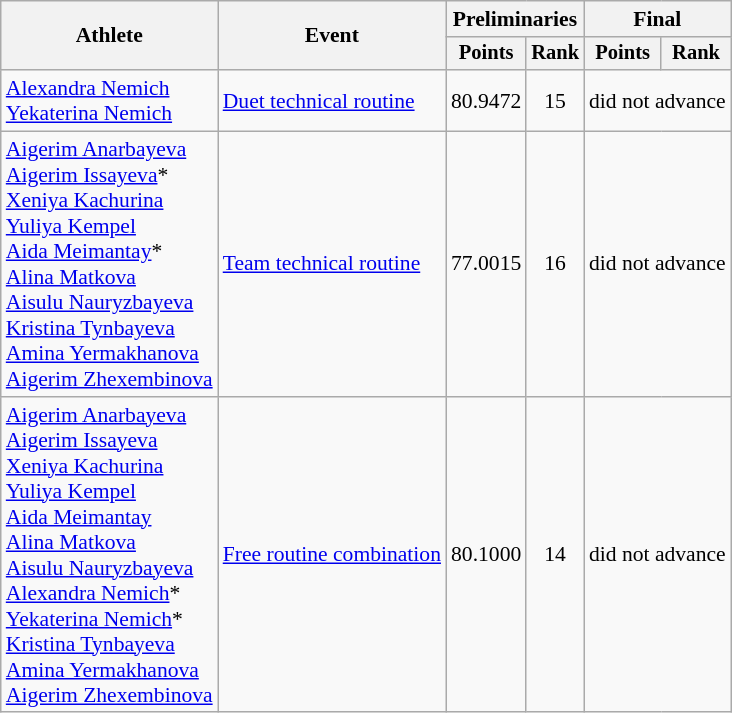<table class=wikitable style="font-size:90%">
<tr>
<th rowspan="2">Athlete</th>
<th rowspan="2">Event</th>
<th colspan="2">Preliminaries</th>
<th colspan="2">Final</th>
</tr>
<tr style="font-size:95%">
<th>Points</th>
<th>Rank</th>
<th>Points</th>
<th>Rank</th>
</tr>
<tr align=center>
<td align=left><a href='#'>Alexandra Nemich</a><br><a href='#'>Yekaterina Nemich</a></td>
<td align=left><a href='#'>Duet technical routine</a></td>
<td>80.9472</td>
<td>15</td>
<td colspan=2>did not advance</td>
</tr>
<tr align=center>
<td align=left><a href='#'>Aigerim Anarbayeva</a><br><a href='#'>Aigerim Issayeva</a>*<br><a href='#'>Xeniya Kachurina</a><br><a href='#'>Yuliya Kempel</a><br><a href='#'>Aida Meimantay</a>*<br><a href='#'>Alina Matkova</a><br><a href='#'>Aisulu Nauryzbayeva</a><br><a href='#'>Kristina Tynbayeva</a><br><a href='#'>Amina Yermakhanova</a><br><a href='#'>Aigerim Zhexembinova</a></td>
<td align=left><a href='#'>Team technical routine</a></td>
<td>77.0015</td>
<td>16</td>
<td colspan=2>did not advance</td>
</tr>
<tr align=center>
<td align=left><a href='#'>Aigerim Anarbayeva</a><br><a href='#'>Aigerim Issayeva</a><br><a href='#'>Xeniya Kachurina</a><br><a href='#'>Yuliya Kempel</a><br><a href='#'>Aida Meimantay</a><br><a href='#'>Alina Matkova</a><br><a href='#'>Aisulu Nauryzbayeva</a><br><a href='#'>Alexandra Nemich</a>*<br><a href='#'>Yekaterina Nemich</a>*<br><a href='#'>Kristina Tynbayeva</a><br><a href='#'>Amina Yermakhanova</a><br><a href='#'>Aigerim Zhexembinova</a></td>
<td align=left><a href='#'>Free routine combination</a></td>
<td>80.1000</td>
<td>14</td>
<td colspan=2>did not advance</td>
</tr>
</table>
